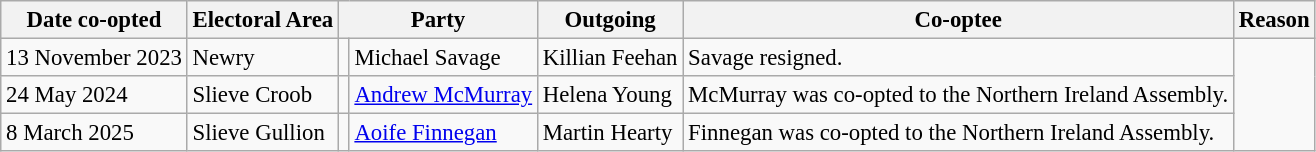<table class="wikitable" style="font-size: 95%; font-size: 95%">
<tr>
<th>Date co-opted</th>
<th>Electoral Area</th>
<th colspan="2">Party</th>
<th>Outgoing</th>
<th>Co-optee</th>
<th>Reason</th>
</tr>
<tr>
<td>13 November 2023</td>
<td>Newry</td>
<td></td>
<td>Michael Savage</td>
<td>Killian Feehan</td>
<td>Savage resigned.</td>
</tr>
<tr>
<td>24 May 2024</td>
<td>Slieve Croob</td>
<td></td>
<td><a href='#'>Andrew McMurray</a></td>
<td>Helena Young</td>
<td>McMurray was co-opted to the Northern Ireland Assembly.</td>
</tr>
<tr>
<td>8 March 2025</td>
<td>Slieve Gullion</td>
<td></td>
<td><a href='#'>Aoife Finnegan</a></td>
<td>Martin Hearty</td>
<td>Finnegan was co-opted to the Northern Ireland Assembly.</td>
</tr>
</table>
